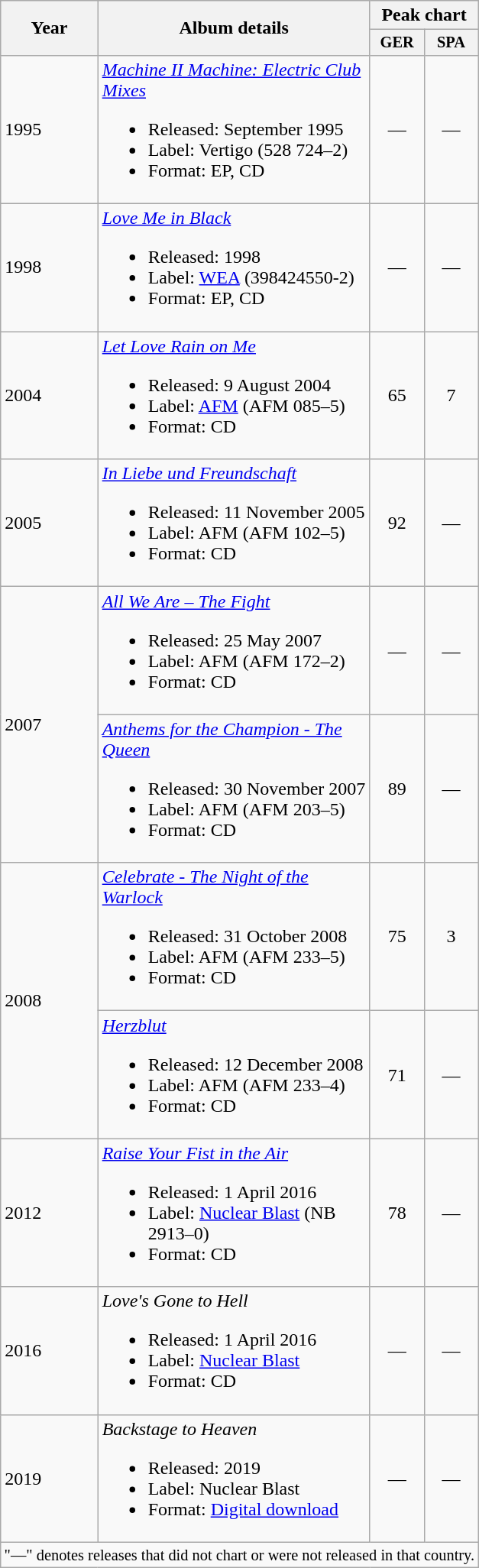<table class="wikitable">
<tr>
<th rowspan="2">Year</th>
<th rowspan="2" width="230">Album details</th>
<th colspan="4">Peak chart</th>
</tr>
<tr>
<th style="width:3em;font-size:85%;">GER<br></th>
<th style="width:3em;font-size:85%;">SPA</th>
</tr>
<tr>
<td>1995</td>
<td><em><a href='#'>Machine II Machine: Electric Club Mixes</a></em><br><ul><li>Released: September 1995</li><li>Label: Vertigo (528 724–2)</li><li>Format: EP, CD</li></ul></td>
<td align="center">—</td>
<td align="center">—</td>
</tr>
<tr>
<td>1998</td>
<td><em><a href='#'>Love Me in Black</a></em><br><ul><li>Released: 1998</li><li>Label: <a href='#'>WEA</a> (398424550-2)</li><li>Format: EP, CD</li></ul></td>
<td align="center">—</td>
<td align="center">—</td>
</tr>
<tr>
<td>2004</td>
<td><em><a href='#'>Let Love Rain on Me</a></em><br><ul><li>Released: 9 August 2004</li><li>Label: <a href='#'>AFM</a> (AFM 085–5)</li><li>Format: CD</li></ul></td>
<td align="center">65</td>
<td align="center">7</td>
</tr>
<tr>
<td>2005</td>
<td><em><a href='#'>In Liebe und Freundschaft</a></em><br><ul><li>Released: 11 November 2005</li><li>Label: AFM (AFM 102–5)</li><li>Format: CD</li></ul></td>
<td align="center">92</td>
<td align="center">—</td>
</tr>
<tr>
<td rowspan="2">2007</td>
<td><em><a href='#'>All We Are – The Fight</a></em><br><ul><li>Released: 25 May 2007</li><li>Label: AFM (AFM 172–2)</li><li>Format: CD</li></ul></td>
<td align="center">—</td>
<td align="center">—</td>
</tr>
<tr>
<td><em><a href='#'>Anthems for the Champion - The Queen</a></em><br><ul><li>Released: 30 November 2007</li><li>Label: AFM (AFM 203–5)</li><li>Format: CD</li></ul></td>
<td align="center">89</td>
<td align="center">—</td>
</tr>
<tr>
<td rowspan="2">2008</td>
<td><em><a href='#'>Celebrate - The Night of the Warlock</a></em><br><ul><li>Released: 31 October 2008</li><li>Label: AFM (AFM 233–5)</li><li>Format: CD</li></ul></td>
<td align="center">75</td>
<td align="center">3</td>
</tr>
<tr>
<td><em><a href='#'>Herzblut</a></em><br><ul><li>Released: 12 December 2008</li><li>Label: AFM (AFM 233–4)</li><li>Format: CD</li></ul></td>
<td align="center">71</td>
<td align="center">—</td>
</tr>
<tr>
<td>2012</td>
<td><em><a href='#'>Raise Your Fist in the Air</a></em><br><ul><li>Released: 1 April 2016</li><li>Label: <a href='#'>Nuclear Blast</a> (NB 2913–0)</li><li>Format: CD</li></ul></td>
<td align="center">78</td>
<td align="center">—</td>
</tr>
<tr>
<td>2016</td>
<td><em>Love's Gone to Hell</em><br><ul><li>Released: 1 April 2016</li><li>Label: <a href='#'>Nuclear Blast</a></li><li>Format: CD</li></ul></td>
<td align="center">—</td>
<td align="center">—</td>
</tr>
<tr>
<td>2019</td>
<td><em>Backstage to Heaven</em><br><ul><li>Released: 2019</li><li>Label: Nuclear Blast</li><li>Format: <a href='#'>Digital download</a></li></ul></td>
<td align="center">—</td>
<td align="center">—</td>
</tr>
<tr>
<td align="center" colspan="7" style="font-size: 85%">"—" denotes releases that did not chart or were not released in that country.</td>
</tr>
</table>
